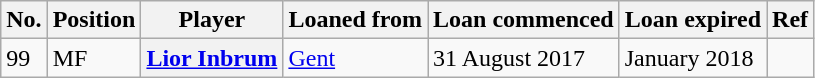<table class="wikitable plainrowheaders" style=" text-align:left">
<tr>
<th scope="col">No.</th>
<th scope="col">Position</th>
<th scope="col">Player</th>
<th scope="col">Loaned from</th>
<th scope="col">Loan commenced</th>
<th scope="col">Loan expired</th>
<th scope="col">Ref</th>
</tr>
<tr>
<td>99</td>
<td>MF</td>
<th scope="row"><a href='#'>Lior Inbrum</a></th>
<td><a href='#'>Gent</a></td>
<td>31 August 2017</td>
<td>January 2018</td>
<td></td>
</tr>
</table>
